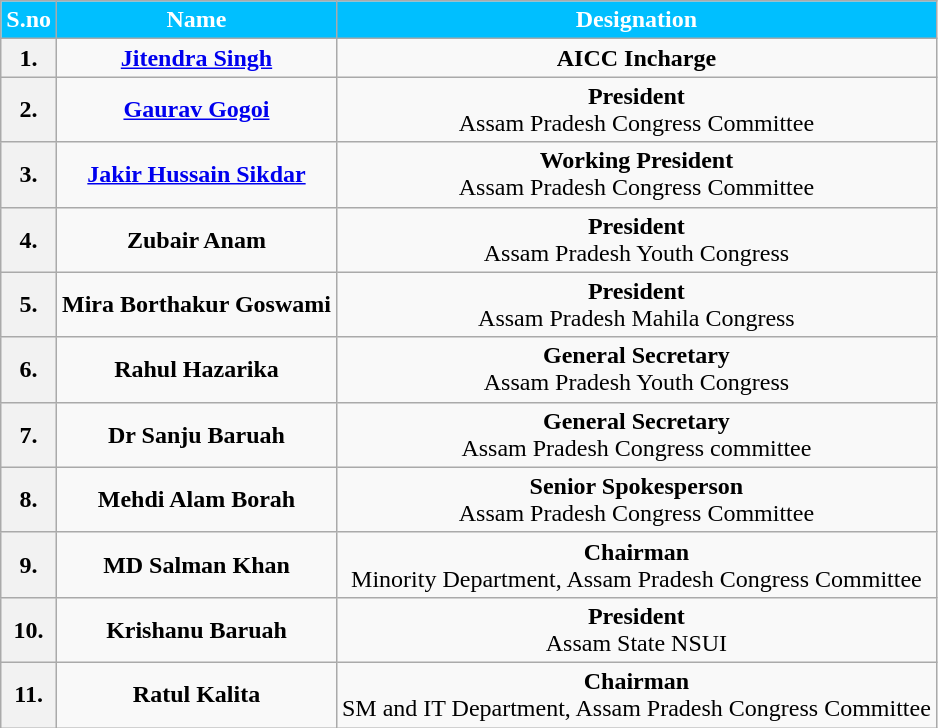<table class="wikitable sortable" style="text-align:center;">
<tr>
<th Style="background-color:#00BFFF; color:white">S.no</th>
<th Style="background-color:#00BFFF; color:white">Name</th>
<th Style="background-color:#00BFFF; color:white">Designation</th>
</tr>
<tr>
<th>1.</th>
<td><strong><a href='#'>Jitendra Singh</a></strong></td>
<td><strong>AICC Incharge</strong></td>
</tr>
<tr>
<th>2.</th>
<td><strong><a href='#'>Gaurav Gogoi</a></strong></td>
<td><strong>President</strong><br>Assam Pradesh Congress Committee</td>
</tr>
<tr>
<th>3.</th>
<td><strong><a href='#'>Jakir Hussain  Sikdar</a></strong></td>
<td><strong>Working President</strong><br>Assam Pradesh Congress Committee</td>
</tr>
<tr>
<th>4.</th>
<td><strong>Zubair Anam</strong></td>
<td><strong>President</strong><br> Assam Pradesh Youth Congress</td>
</tr>
<tr>
<th>5.</th>
<td><strong>Mira Borthakur Goswami</strong></td>
<td><strong>President</strong><br> Assam Pradesh Mahila Congress</td>
</tr>
<tr>
<th>6.</th>
<td><strong> Rahul Hazarika</strong></td>
<td><strong>General Secretary</strong><br>Assam Pradesh Youth Congress</td>
</tr>
<tr>
<th>7.</th>
<td><strong>Dr Sanju Baruah</strong></td>
<td><strong>General Secretary</strong><br>Assam Pradesh  Congress committee</td>
</tr>
<tr>
<th>8.</th>
<td><strong>Mehdi Alam Borah</strong></td>
<td><strong>Senior Spokesperson </strong><br>Assam Pradesh Congress Committee</td>
</tr>
<tr>
<th>9.</th>
<td><strong>MD Salman Khan</strong></td>
<td><strong>Chairman</strong><br>Minority Department, Assam Pradesh Congress Committee</td>
</tr>
<tr>
<th>10.</th>
<td><strong>Krishanu Baruah</strong></td>
<td><strong>President</strong><br>Assam State NSUI</td>
</tr>
<tr>
<th>11.</th>
<td><strong>Ratul Kalita</strong></td>
<td><strong>Chairman</strong><br>SM and IT Department, Assam Pradesh Congress Committee</td>
</tr>
</table>
